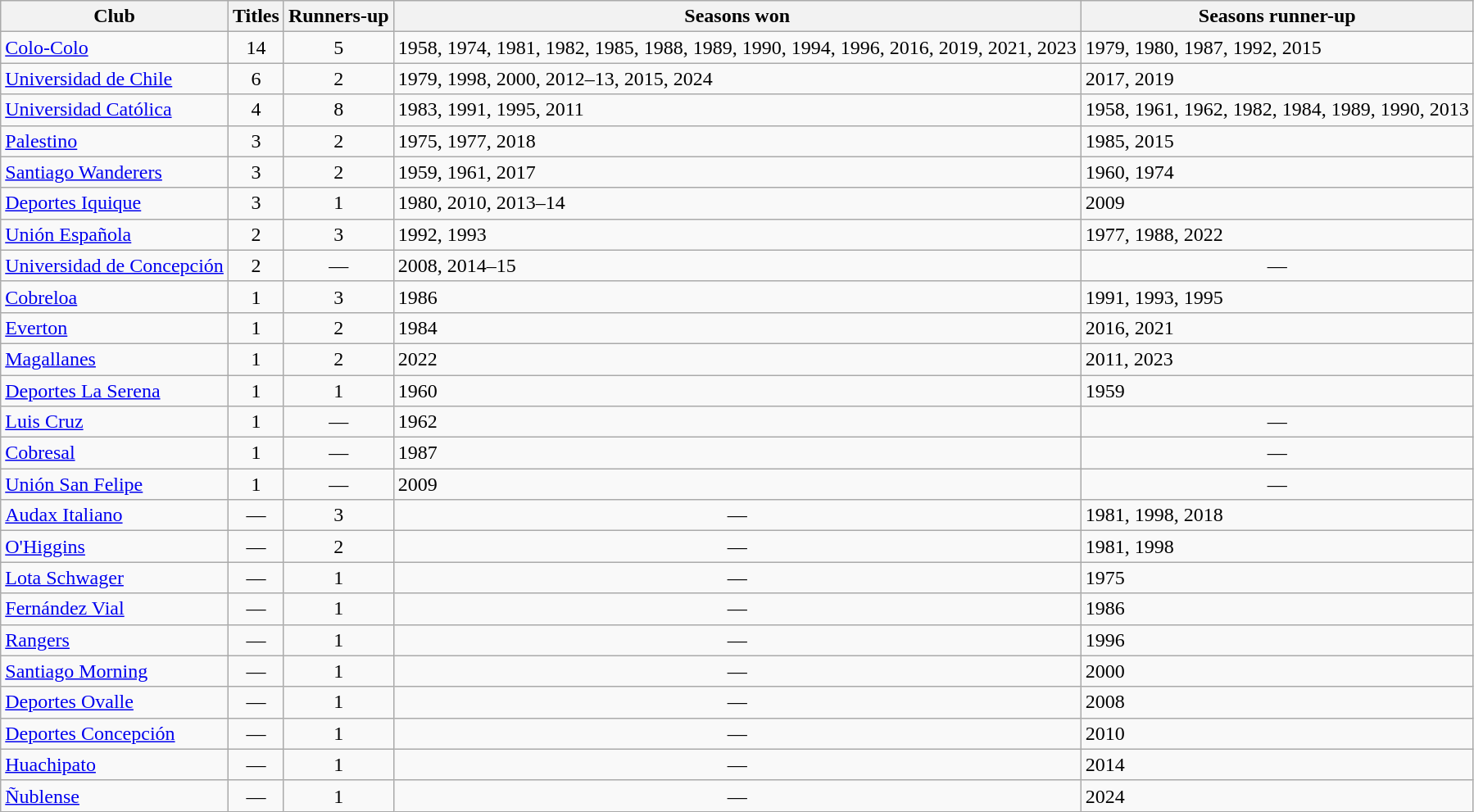<table class="wikitable sortable plainrowheaders">
<tr>
<th scope=col>Club</th>
<th scope=col>Titles</th>
<th scope=col>Runners-up</th>
<th scope=col>Seasons won</th>
<th scope=col>Seasons runner-up</th>
</tr>
<tr>
<td><a href='#'>Colo-Colo</a></td>
<td align=center>14</td>
<td align=center>5</td>
<td>1958, 1974, 1981, 1982, 1985, 1988, 1989, 1990, 1994, 1996, 2016, 2019, 2021, 2023</td>
<td>1979, 1980, 1987, 1992, 2015</td>
</tr>
<tr>
<td><a href='#'>Universidad de Chile</a></td>
<td align=center>6</td>
<td align=center>2</td>
<td>1979, 1998, 2000, 2012–13, 2015, 2024</td>
<td>2017, 2019</td>
</tr>
<tr>
<td><a href='#'>Universidad Católica</a></td>
<td align=center>4</td>
<td align=center>8</td>
<td>1983, 1991, 1995, 2011</td>
<td>1958, 1961, 1962, 1982, 1984, 1989, 1990, 2013</td>
</tr>
<tr>
<td><a href='#'>Palestino</a></td>
<td align=center>3</td>
<td align=center>2</td>
<td>1975, 1977, 2018</td>
<td>1985, 2015</td>
</tr>
<tr>
<td><a href='#'>Santiago Wanderers</a></td>
<td align=center>3</td>
<td align=center>2</td>
<td>1959, 1961, 2017</td>
<td>1960, 1974</td>
</tr>
<tr>
<td><a href='#'>Deportes Iquique</a></td>
<td align=center>3</td>
<td align=center>1</td>
<td>1980, 2010, 2013–14</td>
<td>2009</td>
</tr>
<tr>
<td><a href='#'>Unión Española</a></td>
<td align=center>2</td>
<td align=center>3</td>
<td>1992, 1993</td>
<td>1977, 1988, 2022</td>
</tr>
<tr>
<td><a href='#'>Universidad de Concepción</a></td>
<td align=center>2</td>
<td align=center>—</td>
<td>2008, 2014–15</td>
<td align=center>—</td>
</tr>
<tr>
<td><a href='#'>Cobreloa</a></td>
<td align=center>1</td>
<td align=center>3</td>
<td>1986</td>
<td>1991, 1993, 1995</td>
</tr>
<tr>
<td><a href='#'>Everton</a></td>
<td align=center>1</td>
<td align=center>2</td>
<td>1984</td>
<td>2016, 2021</td>
</tr>
<tr>
<td><a href='#'>Magallanes</a></td>
<td align=center>1</td>
<td align=center>2</td>
<td>2022</td>
<td>2011, 2023</td>
</tr>
<tr>
<td><a href='#'>Deportes La Serena</a></td>
<td align=center>1</td>
<td align=center>1</td>
<td>1960</td>
<td>1959</td>
</tr>
<tr>
<td><a href='#'>Luis Cruz</a></td>
<td align=center>1</td>
<td align=center>—</td>
<td>1962</td>
<td align=center>—</td>
</tr>
<tr>
<td><a href='#'>Cobresal</a></td>
<td align=center>1</td>
<td align=center>—</td>
<td>1987</td>
<td align=center>—</td>
</tr>
<tr>
<td><a href='#'>Unión San Felipe</a></td>
<td align=center>1</td>
<td align=center>—</td>
<td>2009</td>
<td align=center>—</td>
</tr>
<tr>
<td><a href='#'>Audax Italiano</a></td>
<td align=center>—</td>
<td align=center>3</td>
<td align=center>—</td>
<td>1981, 1998, 2018</td>
</tr>
<tr>
<td><a href='#'>O'Higgins</a></td>
<td align=center>—</td>
<td align=center>2</td>
<td align=center>—</td>
<td>1981, 1998</td>
</tr>
<tr>
<td><a href='#'>Lota Schwager</a></td>
<td align=center>—</td>
<td align=center>1</td>
<td align=center>—</td>
<td>1975</td>
</tr>
<tr>
<td><a href='#'>Fernández Vial</a></td>
<td align=center>—</td>
<td align=center>1</td>
<td align=center>—</td>
<td>1986</td>
</tr>
<tr>
<td><a href='#'>Rangers</a></td>
<td align=center>—</td>
<td align=center>1</td>
<td align=center>—</td>
<td>1996</td>
</tr>
<tr>
<td><a href='#'>Santiago Morning</a></td>
<td align=center>—</td>
<td align=center>1</td>
<td align=center>—</td>
<td>2000</td>
</tr>
<tr>
<td><a href='#'>Deportes Ovalle</a></td>
<td align=center>—</td>
<td align=center>1</td>
<td align=center>—</td>
<td>2008</td>
</tr>
<tr>
<td><a href='#'>Deportes Concepción</a></td>
<td align=center>—</td>
<td align=center>1</td>
<td align=center>—</td>
<td>2010</td>
</tr>
<tr>
<td><a href='#'>Huachipato</a></td>
<td align=center>—</td>
<td align=center>1</td>
<td align=center>—</td>
<td>2014</td>
</tr>
<tr>
<td><a href='#'>Ñublense</a></td>
<td align=center>—</td>
<td align=center>1</td>
<td align=center>—</td>
<td>2024</td>
</tr>
</table>
